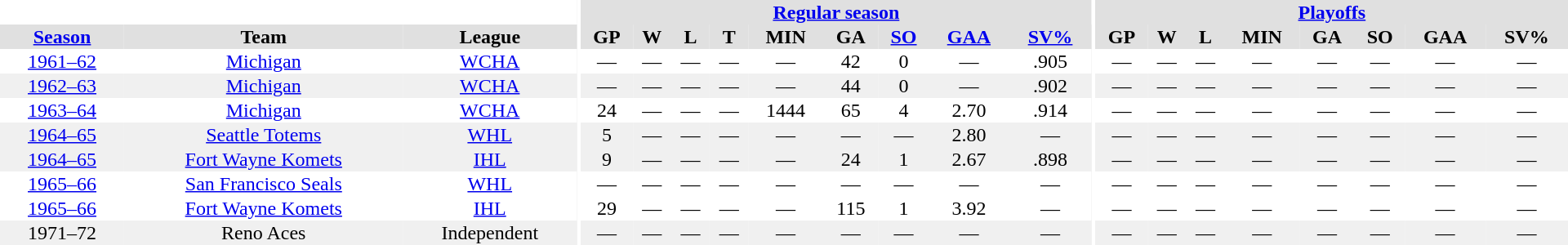<table border="0" cellpadding="1" cellspacing="0" style="text-align:center; width:80em">
<tr bgcolor="#e0e0e0">
<th colspan="3" bgcolor="#ffffff"></th>
<th rowspan="99" bgcolor="#ffffff"></th>
<th colspan="9"><a href='#'>Regular season</a></th>
<th rowspan="99" bgcolor="#ffffff"></th>
<th colspan="8"><a href='#'>Playoffs</a></th>
</tr>
<tr bgcolor="#e0e0e0">
<th><a href='#'>Season</a></th>
<th>Team</th>
<th>League</th>
<th>GP</th>
<th>W</th>
<th>L</th>
<th>T</th>
<th>MIN</th>
<th>GA</th>
<th><a href='#'>SO</a></th>
<th><a href='#'>GAA</a></th>
<th><a href='#'>SV%</a></th>
<th>GP</th>
<th>W</th>
<th>L</th>
<th>MIN</th>
<th>GA</th>
<th>SO</th>
<th>GAA</th>
<th>SV%</th>
</tr>
<tr>
<td><a href='#'>1961–62</a></td>
<td><a href='#'>Michigan</a></td>
<td><a href='#'>WCHA</a></td>
<td>—</td>
<td>—</td>
<td>—</td>
<td>—</td>
<td>—</td>
<td>42</td>
<td>0</td>
<td>—</td>
<td>.905</td>
<td>—</td>
<td>—</td>
<td>—</td>
<td>—</td>
<td>—</td>
<td>—</td>
<td>—</td>
<td>—</td>
</tr>
<tr bgcolor="f0f0f0">
<td><a href='#'>1962–63</a></td>
<td><a href='#'>Michigan</a></td>
<td><a href='#'>WCHA</a></td>
<td>—</td>
<td>—</td>
<td>—</td>
<td>—</td>
<td>—</td>
<td>44</td>
<td>0</td>
<td>—</td>
<td>.902</td>
<td>—</td>
<td>—</td>
<td>—</td>
<td>—</td>
<td>—</td>
<td>—</td>
<td>—</td>
<td>—</td>
</tr>
<tr>
<td><a href='#'>1963–64</a></td>
<td><a href='#'>Michigan</a></td>
<td><a href='#'>WCHA</a></td>
<td>24</td>
<td>—</td>
<td>—</td>
<td>—</td>
<td>1444</td>
<td>65</td>
<td>4</td>
<td>2.70</td>
<td>.914</td>
<td>—</td>
<td>—</td>
<td>—</td>
<td>—</td>
<td>—</td>
<td>—</td>
<td>—</td>
<td>—</td>
</tr>
<tr bgcolor="f0f0f0">
<td><a href='#'>1964–65</a></td>
<td><a href='#'>Seattle Totems</a></td>
<td><a href='#'>WHL</a></td>
<td>5</td>
<td>—</td>
<td>—</td>
<td>—</td>
<td>—</td>
<td>—</td>
<td>—</td>
<td>2.80</td>
<td>—</td>
<td>—</td>
<td>—</td>
<td>—</td>
<td>—</td>
<td>—</td>
<td>—</td>
<td>—</td>
<td>—</td>
</tr>
<tr bgcolor="f0f0f0">
<td><a href='#'>1964–65</a></td>
<td><a href='#'>Fort Wayne Komets</a></td>
<td><a href='#'>IHL</a></td>
<td>9</td>
<td>—</td>
<td>—</td>
<td>—</td>
<td>—</td>
<td>24</td>
<td>1</td>
<td>2.67</td>
<td>.898</td>
<td>—</td>
<td>—</td>
<td>—</td>
<td>—</td>
<td>—</td>
<td>—</td>
<td>—</td>
<td>—</td>
</tr>
<tr>
<td><a href='#'>1965–66</a></td>
<td><a href='#'>San Francisco Seals</a></td>
<td><a href='#'>WHL</a></td>
<td>—</td>
<td>—</td>
<td>—</td>
<td>—</td>
<td>—</td>
<td>—</td>
<td>—</td>
<td>—</td>
<td>—</td>
<td>—</td>
<td>—</td>
<td>—</td>
<td>—</td>
<td>—</td>
<td>—</td>
<td>—</td>
<td>—</td>
</tr>
<tr>
<td><a href='#'>1965–66</a></td>
<td><a href='#'>Fort Wayne Komets</a></td>
<td><a href='#'>IHL</a></td>
<td>29</td>
<td>—</td>
<td>—</td>
<td>—</td>
<td>—</td>
<td>115</td>
<td>1</td>
<td>3.92</td>
<td>—</td>
<td>—</td>
<td>—</td>
<td>—</td>
<td>—</td>
<td>—</td>
<td>—</td>
<td>—</td>
<td>—</td>
</tr>
<tr bgcolor="f0f0f0">
<td>1971–72</td>
<td>Reno Aces</td>
<td>Independent</td>
<td>—</td>
<td>—</td>
<td>—</td>
<td>—</td>
<td>—</td>
<td>—</td>
<td>—</td>
<td>—</td>
<td>—</td>
<td>—</td>
<td>—</td>
<td>—</td>
<td>—</td>
<td>—</td>
<td>—</td>
<td>—</td>
<td>—</td>
</tr>
</table>
